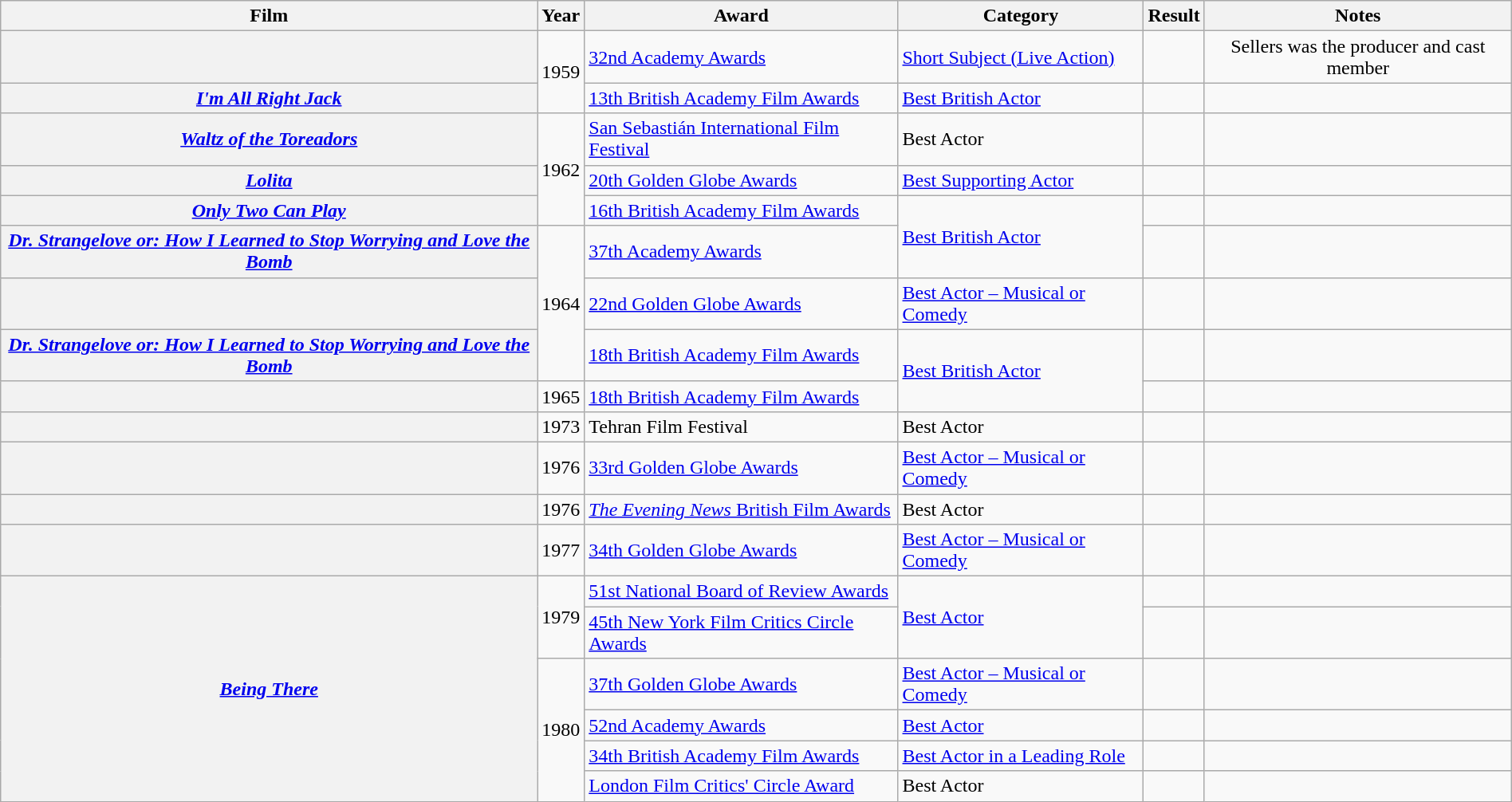<table class="wikitable plainrowheaders sortable" style="margin-right: 0;">
<tr>
<th scope="col">Film</th>
<th scope="col">Year</th>
<th scope="col">Award</th>
<th scope="col">Category</th>
<th scope="col">Result</th>
<th scope="col" class="unsortable">Notes</th>
</tr>
<tr>
<th scope="row"></th>
<td rowspan="2">1959</td>
<td><a href='#'>32nd Academy Awards</a></td>
<td><a href='#'>Short Subject (Live Action)</a></td>
<td></td>
<td style="text-align: center;">Sellers was the producer and cast member<br></td>
</tr>
<tr>
<th scope="row"><em><a href='#'>I'm All Right Jack</a></em></th>
<td><a href='#'>13th British Academy Film Awards</a></td>
<td><a href='#'>Best British Actor</a></td>
<td></td>
<td style="text-align: center;"></td>
</tr>
<tr>
<th scope="row"><em><a href='#'>Waltz of the Toreadors</a></em></th>
<td rowspan="3">1962</td>
<td><a href='#'>San Sebastián International Film Festival</a></td>
<td>Best Actor</td>
<td></td>
<td style="text-align: center;"></td>
</tr>
<tr>
<th scope="row"><em><a href='#'>Lolita</a></em></th>
<td><a href='#'>20th Golden Globe Awards</a></td>
<td><a href='#'>Best Supporting Actor</a></td>
<td></td>
<td style="text-align: center;"></td>
</tr>
<tr>
<th scope="row"><em><a href='#'>Only Two Can Play</a></em></th>
<td><a href='#'>16th British Academy Film Awards</a></td>
<td rowspan="2"><a href='#'>Best British Actor</a></td>
<td></td>
<td style="text-align: center;"></td>
</tr>
<tr>
<th scope="row"><em><a href='#'>Dr. Strangelove or: How I Learned to Stop Worrying and Love the Bomb</a></em></th>
<td rowspan="3">1964</td>
<td><a href='#'>37th Academy Awards</a></td>
<td></td>
<td style="text-align: center;"></td>
</tr>
<tr>
<th scope="row"></th>
<td><a href='#'>22nd Golden Globe Awards</a></td>
<td><a href='#'>Best Actor – Musical or Comedy</a></td>
<td></td>
<td style="text-align: center;"></td>
</tr>
<tr>
<th scope="row"><em><a href='#'>Dr. Strangelove or: How I Learned to Stop Worrying and Love the Bomb</a></em></th>
<td><a href='#'>18th British Academy Film Awards</a></td>
<td rowspan="2"><a href='#'>Best British Actor</a></td>
<td></td>
<td style="text-align: center;"></td>
</tr>
<tr>
<th scope="row"></th>
<td>1965</td>
<td><a href='#'>18th British Academy Film Awards</a></td>
<td></td>
<td style="text-align: center;"></td>
</tr>
<tr>
<th scope="row"></th>
<td>1973</td>
<td>Tehran Film Festival</td>
<td>Best Actor</td>
<td></td>
<td style="text-align: center;"></td>
</tr>
<tr>
<th scope="row"></th>
<td>1976</td>
<td><a href='#'>33rd Golden Globe Awards</a></td>
<td><a href='#'>Best Actor – Musical or Comedy</a></td>
<td></td>
<td style="text-align: center;"></td>
</tr>
<tr>
<th scope="row"></th>
<td>1976</td>
<td><a href='#'><em>The Evening News</em> British Film Awards</a></td>
<td>Best Actor</td>
<td></td>
<td style="text-align: center;"></td>
</tr>
<tr>
<th scope="row"></th>
<td>1977</td>
<td><a href='#'>34th Golden Globe Awards</a></td>
<td><a href='#'>Best Actor – Musical or Comedy</a></td>
<td></td>
<td style="text-align: center;"></td>
</tr>
<tr>
<th rowspan="6" scope="row"><em><a href='#'>Being There</a></em></th>
<td rowspan="2">1979</td>
<td><a href='#'>51st National Board of Review Awards</a></td>
<td rowspan="2"><a href='#'>Best Actor</a></td>
<td></td>
<td style="text-align: center;"></td>
</tr>
<tr>
<td><a href='#'>45th New York Film Critics Circle Awards</a></td>
<td></td>
<td style="text-align: center;"></td>
</tr>
<tr>
<td rowspan="4">1980</td>
<td><a href='#'>37th Golden Globe Awards</a></td>
<td><a href='#'>Best Actor – Musical or Comedy</a></td>
<td></td>
<td style="text-align: center;"></td>
</tr>
<tr>
<td><a href='#'>52nd Academy Awards</a></td>
<td><a href='#'>Best Actor</a></td>
<td></td>
<td style="text-align: center;"></td>
</tr>
<tr>
<td><a href='#'>34th British Academy Film Awards</a></td>
<td><a href='#'>Best Actor in a Leading Role</a></td>
<td></td>
<td style="text-align: center;"></td>
</tr>
<tr>
<td><a href='#'>London Film Critics' Circle Award</a></td>
<td>Best Actor</td>
<td></td>
<td style="text-align: center;"></td>
</tr>
</table>
